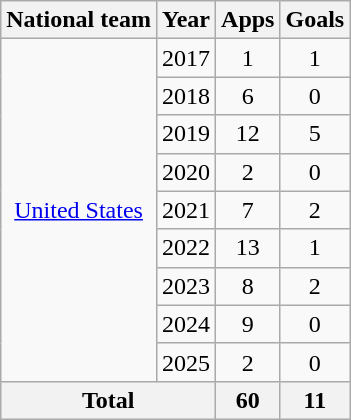<table class="wikitable" style="text-align:center">
<tr>
<th>National team</th>
<th>Year</th>
<th>Apps</th>
<th>Goals</th>
</tr>
<tr>
<td rowspan="9"><a href='#'>United States</a></td>
<td>2017</td>
<td>1</td>
<td>1</td>
</tr>
<tr>
<td>2018</td>
<td>6</td>
<td>0</td>
</tr>
<tr>
<td>2019</td>
<td>12</td>
<td>5</td>
</tr>
<tr>
<td>2020</td>
<td>2</td>
<td>0</td>
</tr>
<tr>
<td>2021</td>
<td>7</td>
<td>2</td>
</tr>
<tr>
<td>2022</td>
<td>13</td>
<td>1</td>
</tr>
<tr>
<td>2023</td>
<td>8</td>
<td>2</td>
</tr>
<tr>
<td>2024</td>
<td>9</td>
<td>0</td>
</tr>
<tr>
<td>2025</td>
<td>2</td>
<td>0</td>
</tr>
<tr>
<th colspan="2">Total</th>
<th>60</th>
<th>11</th>
</tr>
</table>
